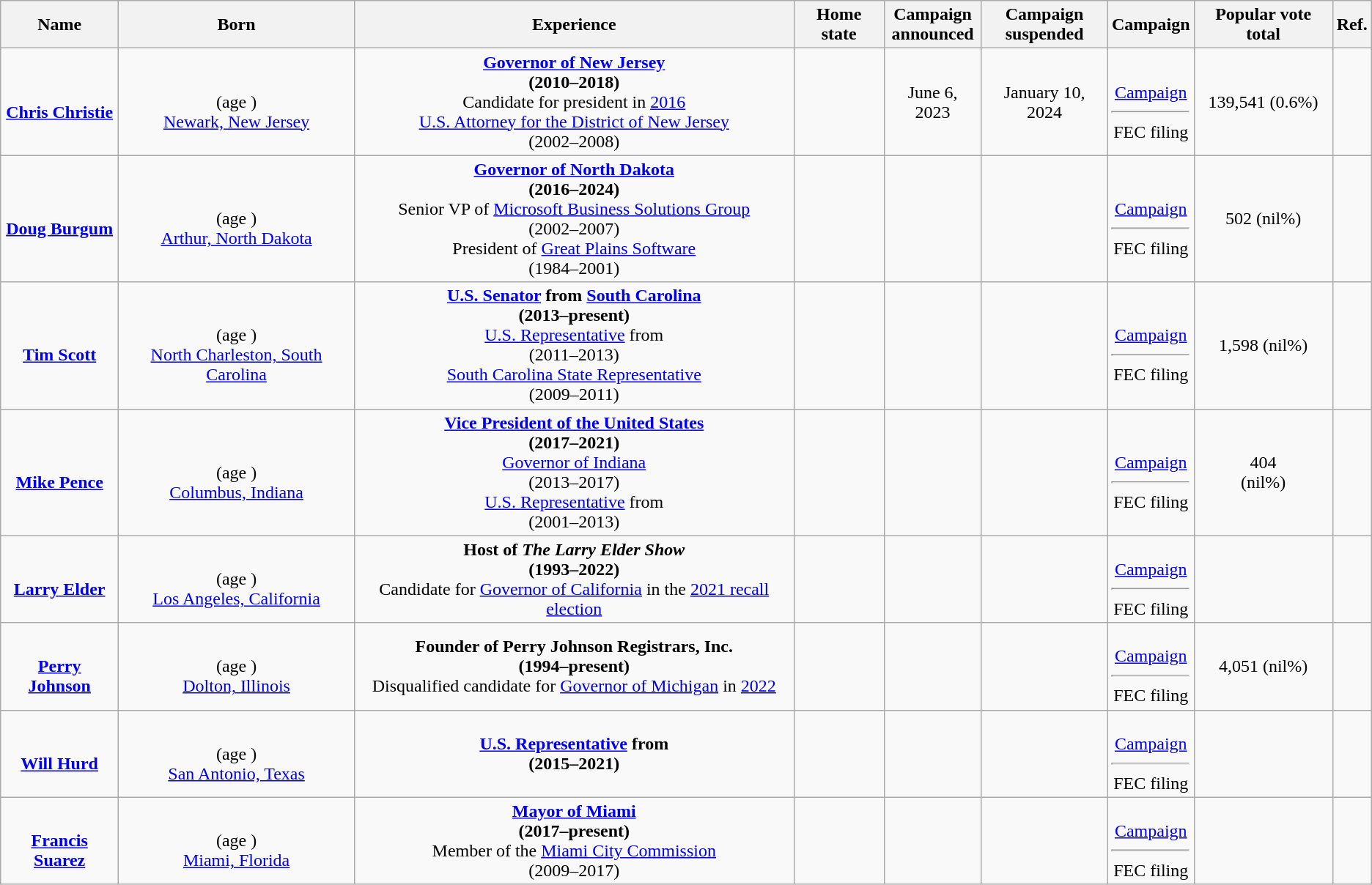<table class="wikitable sortable" style="text-align:center;">
<tr>
<th scope="col">Name</th>
<th scope="col">Born</th>
<th scope="col" class="unsortable">Experience</th>
<th scope="col">Home state</th>
<th scope="col">Campaign<br>announced</th>
<th scope="col">Campaign<br>suspended</th>
<th scope="col">Campaign</th>
<th scope="col">Popular vote total</th>
<th scope="col">Ref.</th>
</tr>
<tr>
<td><br><strong><a href='#'>Chris Christie</a></strong></td>
<td><br>(age )<br><a href='#'>Newark, New Jersey</a></td>
<td><strong><a href='#'>Governor of New Jersey</a><br> (2010–2018)</strong><br>Candidate for president in <a href='#'>2016</a><br><a href='#'>U.S. Attorney for the District of New Jersey</a><br> (2002–2008)<br></td>
<td></td>
<td>June 6, 2023</td>
<td>January 10, 2024</td>
<td><br><a href='#'>Campaign</a><hr>FEC filing<br></td>
<td>139,541 (0.6%)</td>
<td></td>
</tr>
<tr>
<td scope="row" data-sort-value="Burgum, Doug"><br><strong><a href='#'>Doug Burgum</a></strong></td>
<td><br>(age )<br><a href='#'>Arthur, North Dakota</a></td>
<td><strong><a href='#'>Governor of North Dakota</a><br> (2016–2024)</strong><br>Senior VP of <a href='#'>Microsoft Business Solutions Group</a><br> (2002–2007)<br>President of <a href='#'>Great Plains Software</a><br> (1984–2001)<br></td>
<td></td>
<td></td>
<td><br> </td>
<td><br><a href='#'>Campaign</a><hr>FEC filing<br></td>
<td>502 (nil%)</td>
<td></td>
</tr>
<tr>
<td scope="row" data-sort-value="Scott, Tim"><br><strong><a href='#'>Tim Scott</a></strong></td>
<td><br>(age )<br><a href='#'>North Charleston, South Carolina</a></td>
<td><strong><a href='#'>U.S. Senator</a> from <a href='#'>South Carolina</a><br> (2013–present)</strong><br><a href='#'>U.S. Representative</a> from <br> (2011–2013)<br><a href='#'>South Carolina State Representative</a><br> (2009–2011)<br></td>
<td></td>
<td><br></td>
<td><br> </td>
<td><br><a href='#'>Campaign</a><hr>FEC filing<br></td>
<td>1,598 (nil%)</td>
<td></td>
</tr>
<tr>
<td scope="row" date-sort-value="Pence, Mike"><br><strong><a href='#'>Mike Pence</a></strong></td>
<td><br>(age )<br><a href='#'>Columbus, Indiana</a></td>
<td><strong><a href='#'>Vice President of the United States</a><br> (2017–2021)</strong><br><a href='#'>Governor of Indiana</a><br> (2013–2017)<br><a href='#'>U.S. Representative</a> from <br>(2001–2013)</td>
<td></td>
<td></td>
<td></td>
<td><br><a href='#'>Campaign</a><hr>FEC filing<br></td>
<td>404<br>(nil%)</td>
<td></td>
</tr>
<tr>
<td scope="row" data-sort-value="Elder, Larry"><br><strong><a href='#'>Larry Elder</a></strong></td>
<td><br>(age )<br><a href='#'>Los Angeles, California</a></td>
<td><strong>Host of <em>The Larry Elder Show</em><br>(1993–2022)</strong><br>Candidate for <a href='#'>Governor of California</a> in the <a href='#'>2021 recall election</a></td>
<td></td>
<td></td>
<td><br></td>
<td><br><a href='#'>Campaign</a><hr>FEC filing<br></td>
<td></td>
<td></td>
</tr>
<tr>
<td scope="row" data-sort-value="Johnson, Perry"><br><strong><a href='#'>Perry Johnson</a></strong></td>
<td><br>(age )<br><a href='#'>Dolton, Illinois</a></td>
<td><strong>Founder of Perry Johnson Registrars, Inc.<br>(1994–present)</strong><br>Disqualified candidate for <a href='#'>Governor of Michigan</a> in <a href='#'>2022</a></td>
<td></td>
<td></td>
<td><br></td>
<td><br><a href='#'>Campaign</a><hr>FEC filing<br></td>
<td>4,051 (nil%)</td>
<td></td>
</tr>
<tr>
<td scope="row" date-sort-value="Hurd, Will"><br><strong><a href='#'>Will Hurd</a></strong></td>
<td><br>(age )<br><a href='#'>San Antonio, Texas</a></td>
<td><strong><a href='#'>U.S. Representative</a> from <br>(2015–2021)</strong></td>
<td></td>
<td></td>
<td><br></td>
<td><br><a href='#'>Campaign</a><hr>FEC filing<br></td>
<td></td>
<td></td>
</tr>
<tr>
<td scope="row" data-sort-value="Suarez, Francis"><br><strong><a href='#'>Francis Suarez</a></strong></td>
<td><br>(age )<br><a href='#'>Miami, Florida</a></td>
<td><strong><a href='#'>Mayor of Miami</a><br> (2017–present)</strong><br>Member of the <a href='#'>Miami City Commission</a><br>(2009–2017)</td>
<td></td>
<td></td>
<td><br></td>
<td><br><a href='#'>Campaign</a><hr>FEC filing<br></td>
<td></td>
<td></td>
</tr>
</table>
